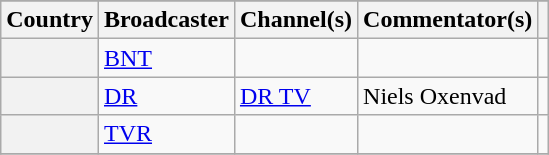<table class="wikitable plainrowheaders">
<tr>
</tr>
<tr>
<th scope="col">Country</th>
<th scope="col">Broadcaster</th>
<th scope="col">Channel(s)</th>
<th scope="col">Commentator(s)</th>
<th scope="col"></th>
</tr>
<tr>
<th scope="row"></th>
<td><a href='#'>BNT</a></td>
<td></td>
<td></td>
<td></td>
</tr>
<tr>
<th scope="row"></th>
<td><a href='#'>DR</a></td>
<td><a href='#'>DR TV</a></td>
<td>Niels Oxenvad</td>
<td style="text-align:center"></td>
</tr>
<tr>
<th scope="row"></th>
<td><a href='#'>TVR</a></td>
<td></td>
<td></td>
<td></td>
</tr>
<tr>
</tr>
</table>
